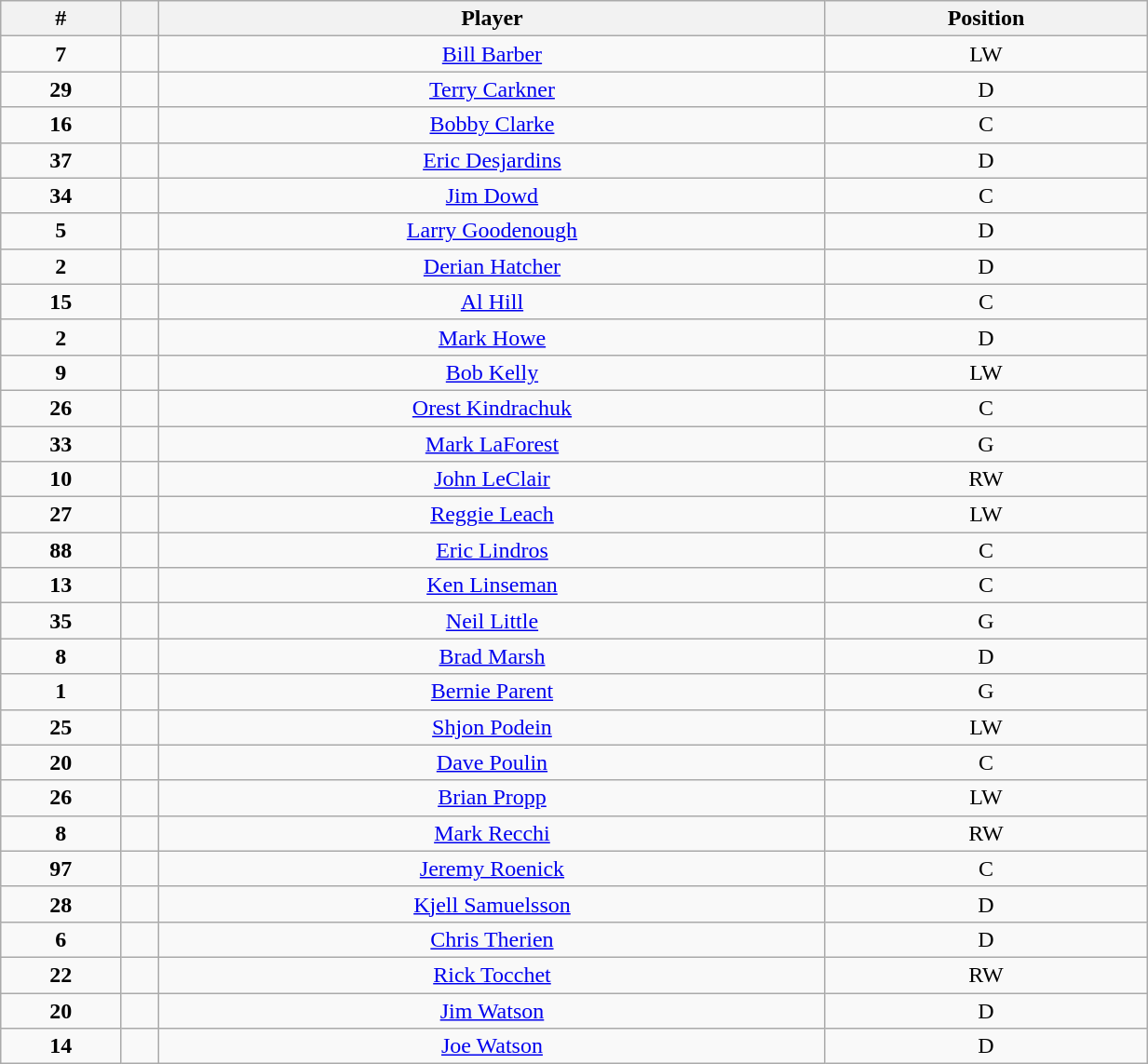<table class="wikitable" style="width:65%; text-align:center;">
<tr>
<th>#</th>
<th></th>
<th>Player</th>
<th>Position</th>
</tr>
<tr>
<td><strong>7</strong></td>
<td></td>
<td><a href='#'>Bill Barber</a></td>
<td>LW</td>
</tr>
<tr>
<td><strong>29</strong></td>
<td></td>
<td><a href='#'>Terry Carkner</a></td>
<td>D</td>
</tr>
<tr>
<td><strong>16</strong></td>
<td></td>
<td><a href='#'>Bobby Clarke</a></td>
<td>C</td>
</tr>
<tr>
<td><strong>37</strong></td>
<td></td>
<td><a href='#'>Eric Desjardins</a></td>
<td>D</td>
</tr>
<tr>
<td><strong>34</strong></td>
<td></td>
<td><a href='#'>Jim Dowd</a></td>
<td>C</td>
</tr>
<tr>
<td><strong>5</strong></td>
<td></td>
<td><a href='#'>Larry Goodenough</a></td>
<td>D</td>
</tr>
<tr>
<td><strong>2</strong></td>
<td></td>
<td><a href='#'>Derian Hatcher</a></td>
<td>D</td>
</tr>
<tr>
<td><strong>15</strong></td>
<td></td>
<td><a href='#'>Al Hill</a></td>
<td>C</td>
</tr>
<tr>
<td><strong>2</strong></td>
<td></td>
<td><a href='#'>Mark Howe</a></td>
<td>D</td>
</tr>
<tr>
<td><strong>9</strong></td>
<td></td>
<td><a href='#'>Bob Kelly</a></td>
<td>LW</td>
</tr>
<tr>
<td><strong>26</strong></td>
<td></td>
<td><a href='#'>Orest Kindrachuk</a></td>
<td>C</td>
</tr>
<tr>
<td><strong>33</strong></td>
<td></td>
<td><a href='#'>Mark LaForest</a></td>
<td>G</td>
</tr>
<tr>
<td><strong>10</strong></td>
<td></td>
<td><a href='#'>John LeClair</a></td>
<td>RW</td>
</tr>
<tr>
<td><strong>27</strong></td>
<td></td>
<td><a href='#'>Reggie Leach</a></td>
<td>LW</td>
</tr>
<tr>
<td><strong>88</strong></td>
<td></td>
<td><a href='#'>Eric Lindros</a></td>
<td>C</td>
</tr>
<tr>
<td><strong>13</strong></td>
<td></td>
<td><a href='#'>Ken Linseman</a></td>
<td>C</td>
</tr>
<tr>
<td><strong>35</strong></td>
<td></td>
<td><a href='#'>Neil Little</a></td>
<td>G</td>
</tr>
<tr>
<td><strong>8</strong></td>
<td></td>
<td><a href='#'>Brad Marsh</a></td>
<td>D</td>
</tr>
<tr>
<td><strong>1</strong></td>
<td></td>
<td><a href='#'>Bernie Parent</a></td>
<td>G</td>
</tr>
<tr>
<td><strong>25</strong></td>
<td></td>
<td><a href='#'>Shjon Podein</a></td>
<td>LW</td>
</tr>
<tr>
<td><strong>20</strong></td>
<td></td>
<td><a href='#'>Dave Poulin</a></td>
<td>C</td>
</tr>
<tr>
<td><strong>26</strong></td>
<td></td>
<td><a href='#'>Brian Propp</a></td>
<td>LW</td>
</tr>
<tr>
<td><strong>8</strong></td>
<td></td>
<td><a href='#'>Mark Recchi</a></td>
<td>RW</td>
</tr>
<tr>
<td><strong>97</strong></td>
<td></td>
<td><a href='#'>Jeremy Roenick</a></td>
<td>C</td>
</tr>
<tr>
<td><strong>28</strong></td>
<td></td>
<td><a href='#'>Kjell Samuelsson</a></td>
<td>D</td>
</tr>
<tr>
<td><strong>6</strong></td>
<td></td>
<td><a href='#'>Chris Therien</a></td>
<td>D</td>
</tr>
<tr>
<td><strong>22</strong></td>
<td></td>
<td><a href='#'>Rick Tocchet</a></td>
<td>RW</td>
</tr>
<tr>
<td><strong>20</strong></td>
<td></td>
<td><a href='#'>Jim Watson</a></td>
<td>D</td>
</tr>
<tr>
<td><strong>14</strong></td>
<td></td>
<td><a href='#'>Joe Watson</a></td>
<td>D</td>
</tr>
</table>
